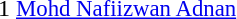<table cellspacing=0 cellpadding=0>
<tr>
<td><div>1 </div></td>
<td style="font-size: 95%"> <a href='#'>Mohd Nafiizwan Adnan</a></td>
</tr>
</table>
